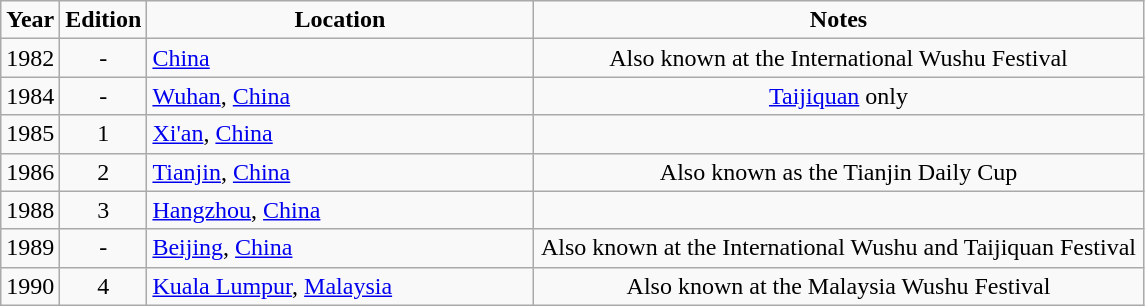<table class="wikitable">
<tr>
<td width="20" align="center"><strong>Year</strong></td>
<td width="50" align="center"><strong>Edition</strong></td>
<td width="250" align="center"><strong>Location</strong></td>
<td width="400" align="center"><strong>Notes</strong></td>
</tr>
<tr>
<td align="center">1982</td>
<td align="center">-</td>
<td> <a href='#'>China</a></td>
<td align="center">Also known at the International Wushu Festival</td>
</tr>
<tr>
<td align="center">1984</td>
<td align="center">-</td>
<td> <a href='#'>Wuhan</a>, <a href='#'>China</a></td>
<td align="center"><a href='#'>Taijiquan</a> only</td>
</tr>
<tr>
<td align="center">1985</td>
<td align="center">1</td>
<td> <a href='#'>Xi'an</a>, <a href='#'>China</a></td>
<td align="center"></td>
</tr>
<tr>
<td align="center">1986</td>
<td align="center">2</td>
<td> <a href='#'>Tianjin</a>, <a href='#'>China</a></td>
<td align="center">Also known as the Tianjin Daily Cup</td>
</tr>
<tr>
<td align="center">1988</td>
<td align="center">3</td>
<td> <a href='#'>Hangzhou</a>, <a href='#'>China</a></td>
<td align="center"></td>
</tr>
<tr>
<td>1989</td>
<td align="center">-</td>
<td> <a href='#'>Beijing</a>, <a href='#'>China</a></td>
<td align="center">Also known at the International Wushu and Taijiquan Festival</td>
</tr>
<tr>
<td align="center">1990</td>
<td align="center">4</td>
<td> <a href='#'>Kuala Lumpur</a>, <a href='#'>Malaysia</a></td>
<td align="center">Also known at the Malaysia Wushu Festival</td>
</tr>
</table>
